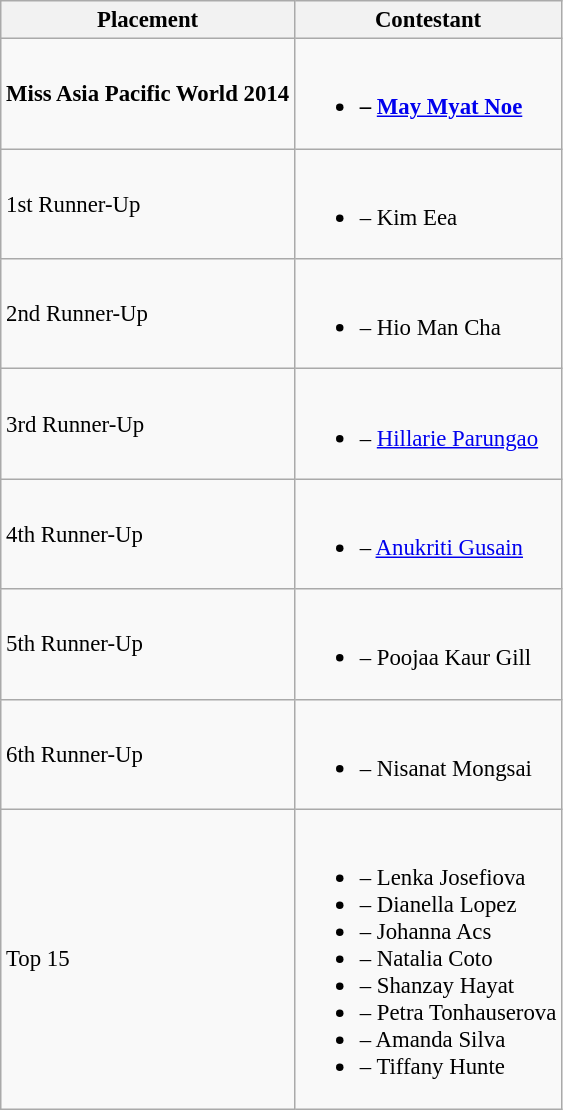<table class="wikitable sortable" style="font-size: 95%;">
<tr>
<th>Placement</th>
<th>Contestant</th>
</tr>
<tr>
<td><strong>Miss Asia Pacific World 2014</strong></td>
<td><br><ul><li><strong> – <a href='#'>May Myat Noe</a></strong> </li></ul></td>
</tr>
<tr>
<td>1st Runner-Up</td>
<td><br><ul><li> – Kim Eea</li></ul></td>
</tr>
<tr>
<td>2nd Runner-Up</td>
<td><br><ul><li> – Hio Man Cha</li></ul></td>
</tr>
<tr>
<td>3rd Runner-Up</td>
<td><br><ul><li> – <a href='#'>Hillarie Parungao</a></li></ul></td>
</tr>
<tr>
<td>4th Runner-Up</td>
<td><br><ul><li> – <a href='#'>Anukriti Gusain</a></li></ul></td>
</tr>
<tr>
<td>5th Runner-Up</td>
<td><br><ul><li> – Poojaa Kaur Gill</li></ul></td>
</tr>
<tr>
<td>6th Runner-Up</td>
<td><br><ul><li> – Nisanat Mongsai</li></ul></td>
</tr>
<tr>
<td>Top 15</td>
<td><br><ul><li> – Lenka Josefiova</li><li> – Dianella Lopez</li><li> – Johanna Acs</li><li> – Natalia Coto</li><li> – Shanzay Hayat</li><li> – Petra Tonhauserova</li><li> – Amanda Silva</li><li> – Tiffany Hunte</li></ul></td>
</tr>
</table>
